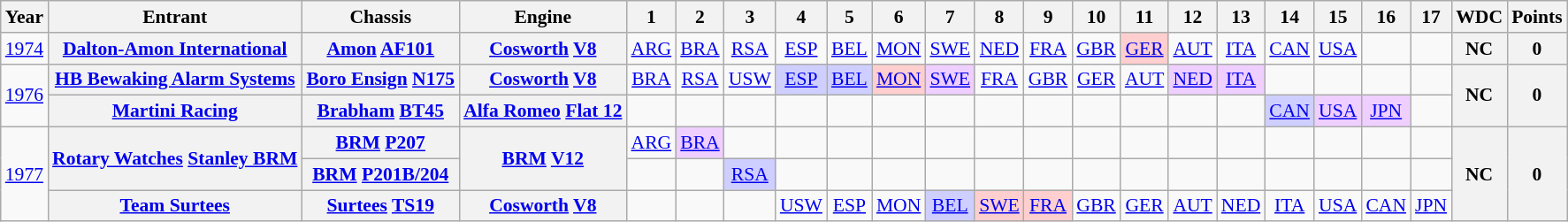<table class="wikitable" style="text-align:center; font-size:90%">
<tr>
<th>Year</th>
<th>Entrant</th>
<th>Chassis</th>
<th>Engine</th>
<th>1</th>
<th>2</th>
<th>3</th>
<th>4</th>
<th>5</th>
<th>6</th>
<th>7</th>
<th>8</th>
<th>9</th>
<th>10</th>
<th>11</th>
<th>12</th>
<th>13</th>
<th>14</th>
<th>15</th>
<th>16</th>
<th>17</th>
<th>WDC</th>
<th>Points</th>
</tr>
<tr>
<td><a href='#'>1974</a></td>
<th><a href='#'>Dalton-Amon International</a></th>
<th><a href='#'>Amon</a> <a href='#'>AF101</a></th>
<th><a href='#'>Cosworth</a> <a href='#'>V8</a></th>
<td><a href='#'>ARG</a></td>
<td><a href='#'>BRA</a></td>
<td><a href='#'>RSA</a></td>
<td><a href='#'>ESP</a></td>
<td><a href='#'>BEL</a></td>
<td><a href='#'>MON</a></td>
<td><a href='#'>SWE</a></td>
<td><a href='#'>NED</a></td>
<td><a href='#'>FRA</a></td>
<td><a href='#'>GBR</a></td>
<td style="background:#FFCFCF;"><a href='#'>GER</a><br></td>
<td><a href='#'>AUT</a></td>
<td><a href='#'>ITA</a></td>
<td><a href='#'>CAN</a></td>
<td><a href='#'>USA</a></td>
<td></td>
<td></td>
<th>NC</th>
<th>0</th>
</tr>
<tr>
<td rowspan=2><a href='#'>1976</a></td>
<th><a href='#'>HB Bewaking Alarm Systems</a></th>
<th><a href='#'>Boro Ensign</a> <a href='#'>N175</a></th>
<th><a href='#'>Cosworth</a> <a href='#'>V8</a></th>
<td><a href='#'>BRA</a></td>
<td><a href='#'>RSA</a></td>
<td><a href='#'>USW</a></td>
<td style="background:#CFCFFF;"><a href='#'>ESP</a><br></td>
<td style="background:#CFCFFF;"><a href='#'>BEL</a><br></td>
<td style="background:#FFCFCF;"><a href='#'>MON</a><br></td>
<td style="background:#EFCFFF;"><a href='#'>SWE</a><br></td>
<td><a href='#'>FRA</a></td>
<td><a href='#'>GBR</a></td>
<td><a href='#'>GER</a></td>
<td><a href='#'>AUT</a></td>
<td style="background:#EFCFFF;"><a href='#'>NED</a><br></td>
<td style="background:#EFCFFF;"><a href='#'>ITA</a><br></td>
<td></td>
<td></td>
<td></td>
<td></td>
<th rowspan=2>NC</th>
<th rowspan=2>0</th>
</tr>
<tr>
<th><a href='#'>Martini Racing</a></th>
<th><a href='#'>Brabham</a> <a href='#'>BT45</a></th>
<th><a href='#'>Alfa Romeo</a> <a href='#'>Flat 12</a></th>
<td></td>
<td></td>
<td></td>
<td></td>
<td></td>
<td></td>
<td></td>
<td></td>
<td></td>
<td></td>
<td></td>
<td></td>
<td></td>
<td style="background:#CFCFFF;"><a href='#'>CAN</a><br></td>
<td style="background:#EFCFFF;"><a href='#'>USA</a><br></td>
<td style="background:#EFCFFF;"><a href='#'>JPN</a><br></td>
<td></td>
</tr>
<tr>
<td rowspan=3><a href='#'>1977</a></td>
<th rowspan=2><a href='#'>Rotary Watches</a> <a href='#'>Stanley BRM</a></th>
<th><a href='#'>BRM</a> <a href='#'>P207</a></th>
<th rowspan=2><a href='#'>BRM</a> <a href='#'>V12</a></th>
<td><a href='#'>ARG</a></td>
<td style="background:#EFCFFF;"><a href='#'>BRA</a><br></td>
<td></td>
<td></td>
<td></td>
<td></td>
<td></td>
<td></td>
<td></td>
<td></td>
<td></td>
<td></td>
<td></td>
<td></td>
<td></td>
<td></td>
<td></td>
<th rowspan=3>NC</th>
<th rowspan=3>0</th>
</tr>
<tr>
<th><a href='#'>BRM</a> <a href='#'>P201B/204</a></th>
<td></td>
<td></td>
<td style="background:#CFCFFF;"><a href='#'>RSA</a><br></td>
<td></td>
<td></td>
<td></td>
<td></td>
<td></td>
<td></td>
<td></td>
<td></td>
<td></td>
<td></td>
<td></td>
<td></td>
<td></td>
<td></td>
</tr>
<tr>
<th><a href='#'>Team Surtees</a></th>
<th><a href='#'>Surtees</a> <a href='#'>TS19</a></th>
<th><a href='#'>Cosworth</a> <a href='#'>V8</a></th>
<td></td>
<td></td>
<td></td>
<td><a href='#'>USW</a></td>
<td><a href='#'>ESP</a></td>
<td><a href='#'>MON</a></td>
<td style="background:#CFCFFF;"><a href='#'>BEL</a><br></td>
<td style="background:#FFCFCF;"><a href='#'>SWE</a><br></td>
<td style="background:#FFCFCF;"><a href='#'>FRA</a><br></td>
<td><a href='#'>GBR</a></td>
<td><a href='#'>GER</a></td>
<td><a href='#'>AUT</a></td>
<td><a href='#'>NED</a></td>
<td><a href='#'>ITA</a></td>
<td><a href='#'>USA</a></td>
<td><a href='#'>CAN</a></td>
<td><a href='#'>JPN</a></td>
</tr>
</table>
